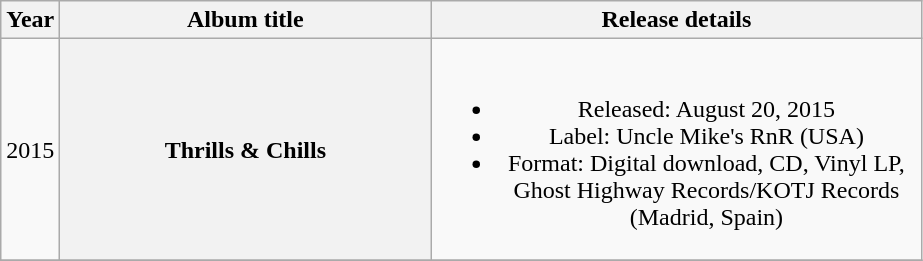<table class="wikitable plainrowheaders" style="text-align:center;">
<tr>
<th>Year</th>
<th scope="col" rowspan="1" style="width:15em;">Album title</th>
<th scope="col" rowspan="1" style="width:20em;">Release details</th>
</tr>
<tr>
<td>2015</td>
<th>Thrills & Chills</th>
<td><br><ul><li>Released: August 20, 2015 </li><li>Label: Uncle Mike's RnR (USA)</li><li>Format: Digital download, CD, Vinyl LP, Ghost Highway Records/KOTJ Records (Madrid, Spain)</li></ul></td>
</tr>
<tr>
</tr>
</table>
